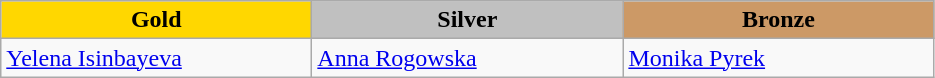<table class="wikitable" style="text-align:left">
<tr align="center">
<td width=200 bgcolor=gold><strong>Gold</strong></td>
<td width=200 bgcolor=silver><strong>Silver</strong></td>
<td width=200 bgcolor=CC9966><strong>Bronze</strong></td>
</tr>
<tr>
<td><a href='#'>Yelena Isinbayeva</a><br><em></em></td>
<td><a href='#'>Anna Rogowska</a><br><em></em></td>
<td><a href='#'>Monika Pyrek</a><br><em></em></td>
</tr>
</table>
